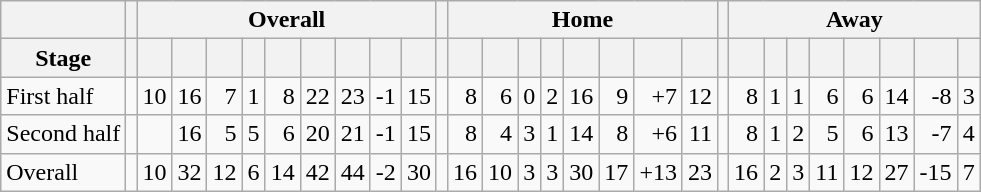<table class="wikitable" style="text-align: right;">
<tr>
<th rawspan=2></th>
<th rawspan=2></th>
<th colspan=9>Overall</th>
<th rawspan=1></th>
<th colspan=8>Home</th>
<th rawspan=1></th>
<th colspan=8>Away</th>
</tr>
<tr>
<th>Stage</th>
<th></th>
<th></th>
<th></th>
<th></th>
<th></th>
<th></th>
<th></th>
<th></th>
<th></th>
<th></th>
<th></th>
<th></th>
<th></th>
<th></th>
<th></th>
<th></th>
<th></th>
<th></th>
<th></th>
<th></th>
<th></th>
<th></th>
<th></th>
<th></th>
<th></th>
<th></th>
<th></th>
<th></th>
</tr>
<tr>
<td align="left">First half</td>
<td></td>
<td>10</td>
<td>16</td>
<td>7</td>
<td>1</td>
<td>8</td>
<td>22</td>
<td>23</td>
<td>-1</td>
<td>15</td>
<td></td>
<td>8</td>
<td>6</td>
<td>0</td>
<td>2</td>
<td>16</td>
<td>9</td>
<td>+7</td>
<td>12</td>
<td></td>
<td>8</td>
<td>1</td>
<td>1</td>
<td>6</td>
<td>6</td>
<td>14</td>
<td>-8</td>
<td>3</td>
</tr>
<tr>
<td align="left">Second half</td>
<td></td>
<td></td>
<td>16</td>
<td>5</td>
<td>5</td>
<td>6</td>
<td>20</td>
<td>21</td>
<td>-1</td>
<td>15</td>
<td></td>
<td>8</td>
<td>4</td>
<td>3</td>
<td>1</td>
<td>14</td>
<td>8</td>
<td>+6</td>
<td>11</td>
<td></td>
<td>8</td>
<td>1</td>
<td>2</td>
<td>5</td>
<td>6</td>
<td>13</td>
<td>-7</td>
<td>4</td>
</tr>
<tr>
<td align="left">Overall</td>
<td></td>
<td>10</td>
<td>32</td>
<td>12</td>
<td>6</td>
<td>14</td>
<td>42</td>
<td>44</td>
<td>-2</td>
<td>30</td>
<td></td>
<td>16</td>
<td>10</td>
<td>3</td>
<td>3</td>
<td>30</td>
<td>17</td>
<td>+13</td>
<td>23</td>
<td></td>
<td>16</td>
<td>2</td>
<td>3</td>
<td>11</td>
<td>12</td>
<td>27</td>
<td>-15</td>
<td>7</td>
</tr>
</table>
